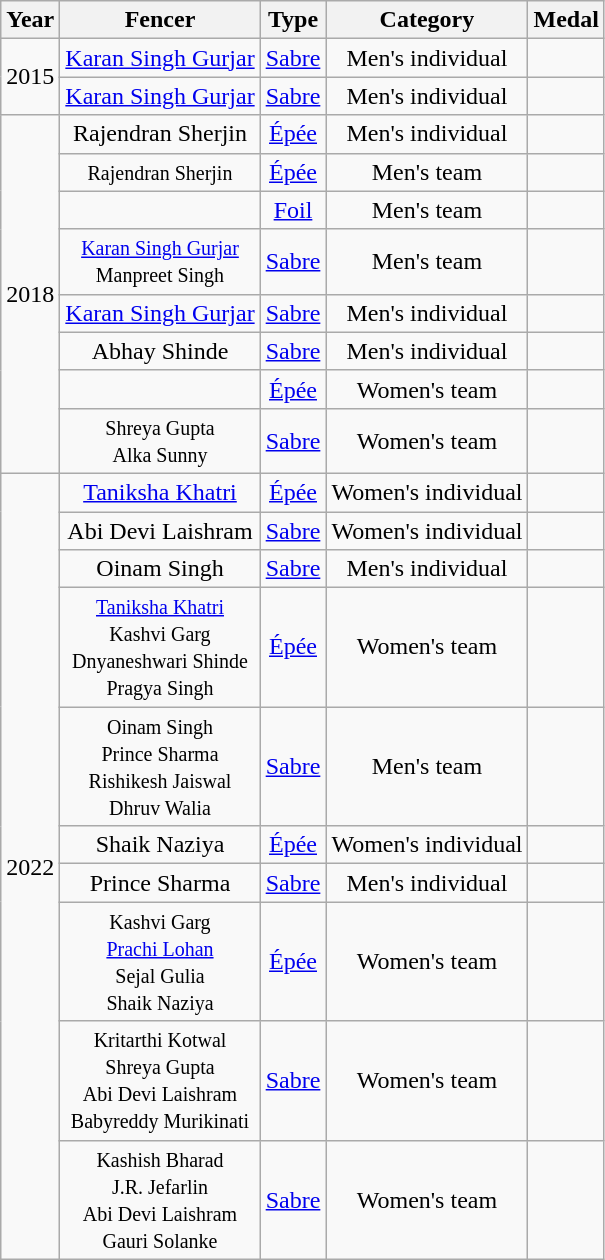<table class="wikitable sortable" style="text-align:center">
<tr>
<th>Year</th>
<th>Fencer</th>
<th>Type</th>
<th>Category</th>
<th>Medal</th>
</tr>
<tr>
<td rowspan=2>2015</td>
<td><a href='#'>Karan Singh Gurjar</a></td>
<td><a href='#'>Sabre</a></td>
<td>Men's individual</td>
<td></td>
</tr>
<tr>
<td><a href='#'>Karan Singh Gurjar</a></td>
<td><a href='#'>Sabre</a></td>
<td>Men's individual</td>
<td></td>
</tr>
<tr>
<td rowspan=8>2018</td>
<td>Rajendran Sherjin</td>
<td><a href='#'>Épée</a></td>
<td>Men's individual</td>
<td></td>
</tr>
<tr>
<td><small>Rajendran Sherjin</small></td>
<td><a href='#'>Épée</a></td>
<td>Men's team</td>
<td></td>
</tr>
<tr>
<td></td>
<td><a href='#'>Foil</a></td>
<td>Men's team</td>
<td></td>
</tr>
<tr>
<td><small><a href='#'>Karan Singh Gurjar</a><br>Manpreet Singh</small></td>
<td><a href='#'>Sabre</a></td>
<td>Men's team</td>
<td></td>
</tr>
<tr>
<td><a href='#'>Karan Singh Gurjar</a></td>
<td><a href='#'>Sabre</a></td>
<td>Men's individual</td>
<td></td>
</tr>
<tr>
<td>Abhay Shinde</td>
<td><a href='#'>Sabre</a></td>
<td>Men's individual</td>
<td></td>
</tr>
<tr>
<td></td>
<td><a href='#'>Épée</a></td>
<td>Women's team</td>
<td></td>
</tr>
<tr>
<td><small>Shreya Gupta<br>Alka Sunny</small></td>
<td><a href='#'>Sabre</a></td>
<td>Women's team</td>
<td></td>
</tr>
<tr>
<td rowspan=10>2022</td>
<td><a href='#'>Taniksha Khatri</a></td>
<td><a href='#'>Épée</a></td>
<td>Women's individual</td>
<td></td>
</tr>
<tr>
<td>Abi Devi Laishram</td>
<td><a href='#'>Sabre</a></td>
<td>Women's individual</td>
<td></td>
</tr>
<tr>
<td>Oinam Singh</td>
<td><a href='#'>Sabre</a></td>
<td>Men's individual</td>
<td></td>
</tr>
<tr>
<td><small><a href='#'>Taniksha Khatri</a><br>Kashvi Garg<br>Dnyaneshwari Shinde<br>Pragya Singh</small></td>
<td><a href='#'>Épée</a></td>
<td>Women's team</td>
<td></td>
</tr>
<tr>
<td><small>Oinam Singh<br>Prince Sharma<br>Rishikesh Jaiswal<br>Dhruv Walia</small></td>
<td><a href='#'>Sabre</a></td>
<td>Men's team</td>
<td></td>
</tr>
<tr>
<td>Shaik Naziya</td>
<td><a href='#'>Épée</a></td>
<td>Women's individual</td>
<td></td>
</tr>
<tr>
<td>Prince Sharma</td>
<td><a href='#'>Sabre</a></td>
<td>Men's individual</td>
<td></td>
</tr>
<tr>
<td><small>Kashvi Garg<br><a href='#'>Prachi Lohan</a><br>Sejal Gulia<br>Shaik Naziya</small></td>
<td><a href='#'>Épée</a></td>
<td>Women's team</td>
<td></td>
</tr>
<tr>
<td><small>Kritarthi Kotwal<br>Shreya Gupta<br>Abi Devi Laishram<br>Babyreddy Murikinati</small></td>
<td><a href='#'>Sabre</a></td>
<td>Women's team</td>
<td></td>
</tr>
<tr>
<td><small>Kashish Bharad<br>J.R. Jefarlin<br>Abi Devi Laishram<br>Gauri Solanke</small></td>
<td><a href='#'>Sabre</a></td>
<td>Women's team</td>
<td></td>
</tr>
</table>
